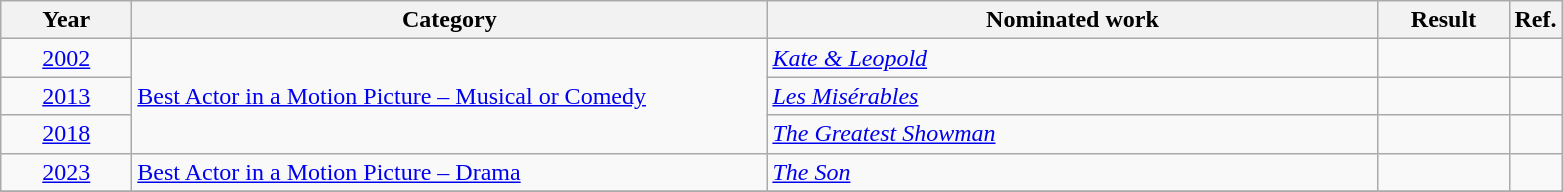<table class=wikitable>
<tr>
<th scope="col" style="width:5em;">Year</th>
<th scope="col" style="width:26em;">Category</th>
<th scope="col" style="width:25em;">Nominated work</th>
<th scope="col" style="width:5em;">Result</th>
<th>Ref.</th>
</tr>
<tr>
<td style="text-align:center;"><a href='#'>2002</a></td>
<td rowspan=3><a href='#'>Best Actor in a Motion Picture – Musical or Comedy</a></td>
<td><em><a href='#'>Kate & Leopold</a></em></td>
<td></td>
<td style="text-align:center;" rowspan="1"></td>
</tr>
<tr>
<td style="text-align:center;"><a href='#'>2013</a></td>
<td><em><a href='#'>Les Misérables</a></em></td>
<td></td>
<td style="text-align:center;"></td>
</tr>
<tr>
<td style="text-align:center;"><a href='#'>2018</a></td>
<td><em><a href='#'>The Greatest Showman</a></em></td>
<td></td>
<td style="text-align:center;"></td>
</tr>
<tr>
<td style="text-align:center;"><a href='#'>2023</a></td>
<td><a href='#'>Best Actor in a Motion Picture – Drama</a></td>
<td><em><a href='#'>The Son</a></em></td>
<td></td>
<td style="text-align:center;"></td>
</tr>
<tr>
</tr>
</table>
